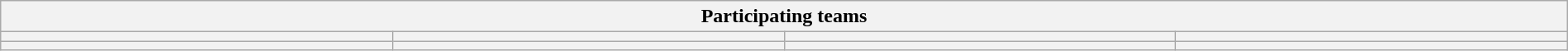<table class="wikitable" style="width:100%;">
<tr>
<th colspan=4><strong>Participating teams</strong></th>
</tr>
<tr>
<th style="width:25%;"></th>
<th style="width:25%;"></th>
<th style="width:25%;"></th>
<th style="width:25%;"></th>
</tr>
<tr>
<th style="width:25%;"></th>
<th style="width:25%;"></th>
<th style="width:25%;"></th>
<th style="width:25%;"></th>
</tr>
</table>
